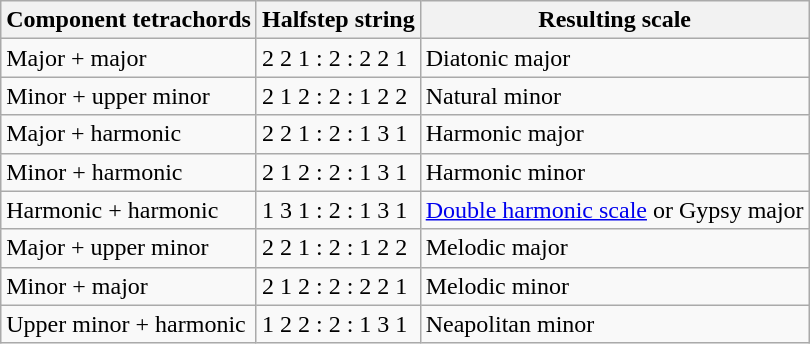<table class="wikitable" style="margin-left: 4em;">
<tr>
<th>Component tetrachords</th>
<th>Halfstep string</th>
<th>Resulting scale</th>
</tr>
<tr>
<td>Major + major</td>
<td>2 2 1 : 2 : 2 2 1</td>
<td>Diatonic major</td>
</tr>
<tr>
<td>Minor + upper minor</td>
<td>2 1 2 : 2 : 1 2 2</td>
<td>Natural minor</td>
</tr>
<tr>
<td>Major + harmonic</td>
<td>2 2 1 : 2 : 1 3 1</td>
<td>Harmonic major</td>
</tr>
<tr>
<td>Minor + harmonic</td>
<td>2 1 2 : 2 : 1 3 1</td>
<td>Harmonic minor</td>
</tr>
<tr>
<td>Harmonic + harmonic</td>
<td>1 3 1 : 2 : 1 3 1</td>
<td><a href='#'>Double harmonic scale</a> or Gypsy major</td>
</tr>
<tr>
<td>Major + upper minor</td>
<td>2 2 1 : 2 : 1 2 2</td>
<td>Melodic major</td>
</tr>
<tr>
<td>Minor + major</td>
<td>2 1 2 : 2 : 2 2 1</td>
<td>Melodic minor</td>
</tr>
<tr>
<td>Upper minor + harmonic</td>
<td>1 2 2 : 2 : 1 3 1</td>
<td>Neapolitan minor</td>
</tr>
</table>
